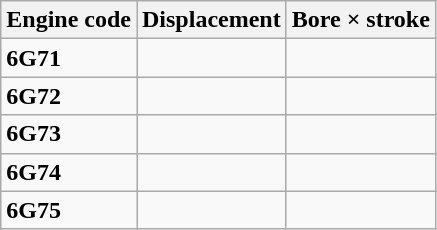<table class="wikitable">
<tr>
<th>Engine code</th>
<th>Displacement</th>
<th>Bore × stroke</th>
</tr>
<tr>
<td><strong>6G71</strong></td>
<td></td>
<td></td>
</tr>
<tr>
<td><strong>6G72</strong></td>
<td></td>
<td></td>
</tr>
<tr>
<td><strong>6G73</strong></td>
<td></td>
<td></td>
</tr>
<tr>
<td><strong>6G74</strong></td>
<td></td>
<td></td>
</tr>
<tr>
<td><strong>6G75</strong></td>
<td></td>
<td></td>
</tr>
</table>
